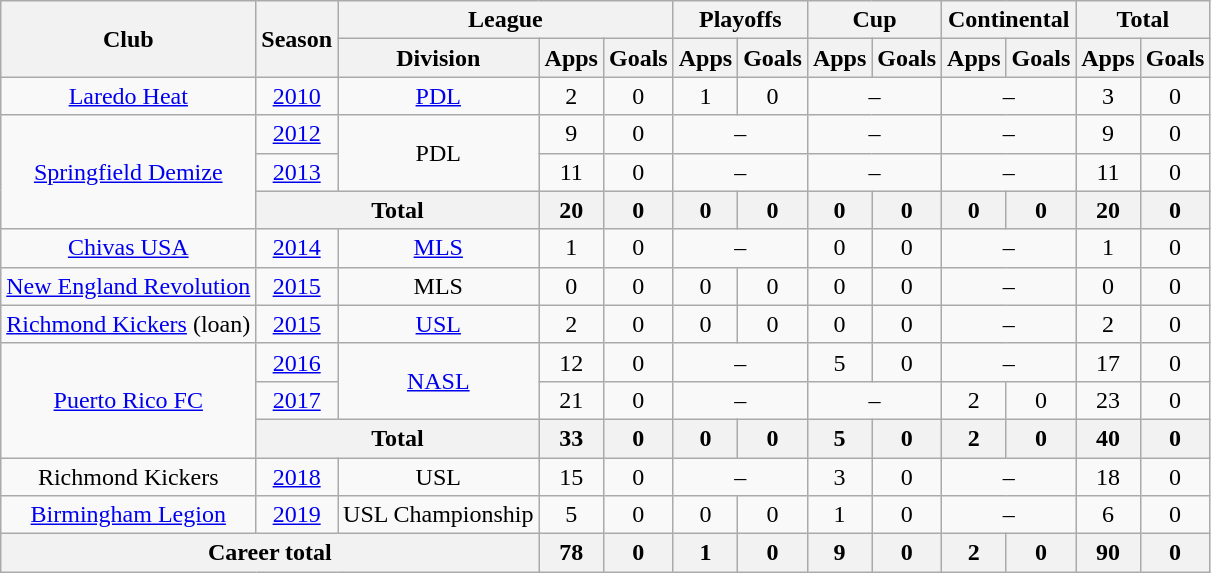<table class="wikitable" style="text-align: center;">
<tr>
<th rowspan=2>Club</th>
<th rowspan=2>Season</th>
<th colspan=3>League</th>
<th colspan=2>Playoffs</th>
<th colspan=2>Cup</th>
<th colspan=2>Continental</th>
<th colspan=2>Total</th>
</tr>
<tr>
<th>Division</th>
<th>Apps</th>
<th>Goals</th>
<th>Apps</th>
<th>Goals</th>
<th>Apps</th>
<th>Goals</th>
<th>Apps</th>
<th>Goals</th>
<th>Apps</th>
<th>Goals</th>
</tr>
<tr>
<td><a href='#'>Laredo Heat</a></td>
<td><a href='#'>2010</a></td>
<td><a href='#'>PDL</a></td>
<td>2</td>
<td>0</td>
<td>1</td>
<td>0</td>
<td colspan=2>–</td>
<td colspan=2>–</td>
<td>3</td>
<td>0</td>
</tr>
<tr>
<td rowspan=3><a href='#'>Springfield Demize</a></td>
<td><a href='#'>2012</a></td>
<td rowspan=2>PDL</td>
<td>9</td>
<td>0</td>
<td colspan=2>–</td>
<td colspan=2>–</td>
<td colspan=2>–</td>
<td>9</td>
<td>0</td>
</tr>
<tr>
<td><a href='#'>2013</a></td>
<td>11</td>
<td>0</td>
<td colspan=2>–</td>
<td colspan=2>–</td>
<td colspan=2>–</td>
<td>11</td>
<td>0</td>
</tr>
<tr>
<th colspan=2>Total</th>
<th>20</th>
<th>0</th>
<th>0</th>
<th>0</th>
<th>0</th>
<th>0</th>
<th>0</th>
<th>0</th>
<th>20</th>
<th>0</th>
</tr>
<tr>
<td><a href='#'>Chivas USA</a></td>
<td><a href='#'>2014</a></td>
<td><a href='#'>MLS</a></td>
<td>1</td>
<td>0</td>
<td colspan=2>–</td>
<td>0</td>
<td>0</td>
<td colspan=2>–</td>
<td>1</td>
<td>0</td>
</tr>
<tr>
<td><a href='#'>New England Revolution</a></td>
<td><a href='#'>2015</a></td>
<td>MLS</td>
<td>0</td>
<td>0</td>
<td>0</td>
<td>0</td>
<td>0</td>
<td>0</td>
<td colspan=2>–</td>
<td>0</td>
<td>0</td>
</tr>
<tr>
<td><a href='#'>Richmond Kickers</a> (loan)</td>
<td><a href='#'>2015</a></td>
<td><a href='#'>USL</a></td>
<td>2</td>
<td>0</td>
<td>0</td>
<td>0</td>
<td>0</td>
<td>0</td>
<td colspan=2>–</td>
<td>2</td>
<td>0</td>
</tr>
<tr>
<td rowspan=3><a href='#'>Puerto Rico FC</a></td>
<td><a href='#'>2016</a></td>
<td rowspan=2><a href='#'>NASL</a></td>
<td>12</td>
<td>0</td>
<td colspan=2>–</td>
<td>5</td>
<td>0</td>
<td colspan=2>–</td>
<td>17</td>
<td>0</td>
</tr>
<tr>
<td><a href='#'>2017</a></td>
<td>21</td>
<td>0</td>
<td colspan=2>–</td>
<td colspan=2>–</td>
<td>2</td>
<td>0</td>
<td>23</td>
<td>0</td>
</tr>
<tr>
<th colspan=2>Total</th>
<th>33</th>
<th>0</th>
<th>0</th>
<th>0</th>
<th>5</th>
<th>0</th>
<th>2</th>
<th>0</th>
<th>40</th>
<th>0</th>
</tr>
<tr>
<td>Richmond Kickers</td>
<td><a href='#'>2018</a></td>
<td>USL</td>
<td>15</td>
<td>0</td>
<td colspan=2>–</td>
<td>3</td>
<td>0</td>
<td colspan=2>–</td>
<td>18</td>
<td>0</td>
</tr>
<tr>
<td><a href='#'>Birmingham Legion</a></td>
<td><a href='#'>2019</a></td>
<td>USL Championship</td>
<td>5</td>
<td>0</td>
<td>0</td>
<td>0</td>
<td>1</td>
<td>0</td>
<td colspan=2>–</td>
<td>6</td>
<td>0</td>
</tr>
<tr>
<th colspan=3>Career total</th>
<th>78</th>
<th>0</th>
<th>1</th>
<th>0</th>
<th>9</th>
<th>0</th>
<th>2</th>
<th>0</th>
<th>90</th>
<th>0</th>
</tr>
</table>
